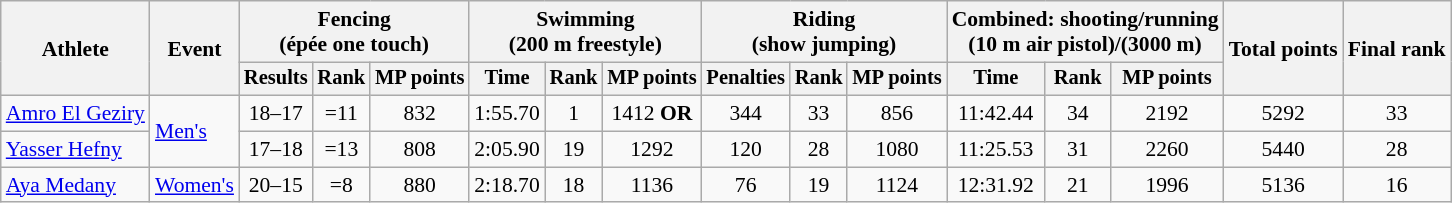<table class="wikitable" style="font-size:90%">
<tr>
<th scope="col" rowspan=2>Athlete</th>
<th scope="col" rowspan=2>Event</th>
<th scope="col" colspan=3>Fencing<br><span>(épée one touch)</span></th>
<th scope="col" colspan=3>Swimming<br><span>(200 m freestyle)</span></th>
<th scope="col" colspan=3>Riding<br><span>(show jumping)</span></th>
<th scope="col" colspan=3>Combined: shooting/running<br><span>(10 m air pistol)/(3000 m)</span></th>
<th scope="col" rowspan=2>Total points</th>
<th scope="col" rowspan=2>Final rank</th>
</tr>
<tr style="font-size:95%">
<th scope="col">Results</th>
<th scope="col">Rank</th>
<th scope="col">MP points</th>
<th scope="col">Time</th>
<th scope="col">Rank</th>
<th scope="col">MP points</th>
<th scope="col">Penalties</th>
<th scope="col">Rank</th>
<th scope="col">MP points</th>
<th scope="col">Time</th>
<th scope="col">Rank</th>
<th scope="col">MP points</th>
</tr>
<tr align=center>
<td align=left><a href='#'>Amro El Geziry</a></td>
<td align=left rowspan=2><a href='#'>Men's</a></td>
<td>18–17</td>
<td>=11</td>
<td>832</td>
<td>1:55.70</td>
<td>1</td>
<td>1412 <strong>OR</strong></td>
<td>344</td>
<td>33</td>
<td>856</td>
<td>11:42.44</td>
<td>34</td>
<td>2192</td>
<td>5292</td>
<td>33</td>
</tr>
<tr align=center>
<td align=left><a href='#'>Yasser Hefny</a></td>
<td>17–18</td>
<td>=13</td>
<td>808</td>
<td>2:05.90</td>
<td>19</td>
<td>1292</td>
<td>120</td>
<td>28</td>
<td>1080</td>
<td>11:25.53</td>
<td>31</td>
<td>2260</td>
<td>5440</td>
<td>28</td>
</tr>
<tr align=center>
<td align=left><a href='#'>Aya Medany</a></td>
<td align=left><a href='#'>Women's</a></td>
<td>20–15</td>
<td>=8</td>
<td>880</td>
<td>2:18.70</td>
<td>18</td>
<td>1136</td>
<td>76</td>
<td>19</td>
<td>1124</td>
<td>12:31.92</td>
<td>21</td>
<td>1996</td>
<td>5136</td>
<td>16</td>
</tr>
</table>
